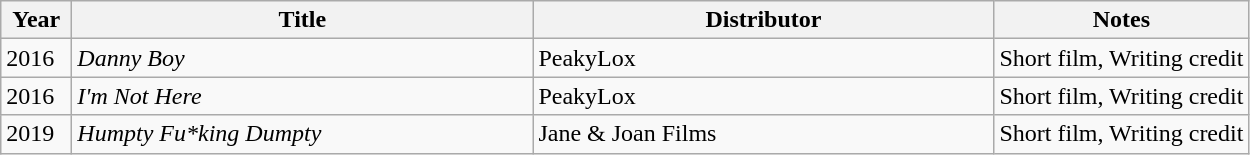<table class="wikitable">
<tr>
<th scope="col" width="40">Year</th>
<th scope="col" width="300">Title</th>
<th scope="col" width="300">Distributor</th>
<th>Notes</th>
</tr>
<tr>
<td>2016</td>
<td><em>Danny Boy</em></td>
<td>PeakyLox</td>
<td>Short film, Writing credit</td>
</tr>
<tr>
<td>2016</td>
<td><em>I'm Not Here</em></td>
<td>PeakyLox</td>
<td>Short film, Writing credit</td>
</tr>
<tr>
<td>2019</td>
<td><em>Humpty Fu*king Dumpty</em></td>
<td>Jane & Joan Films</td>
<td>Short film, Writing credit</td>
</tr>
</table>
